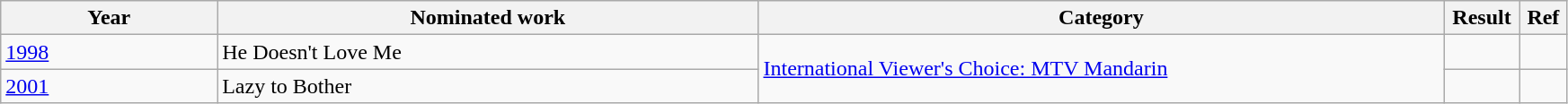<table class="wikitable"  width="92%">
<tr>
<th width="12%">Year</th>
<th width="30%">Nominated work</th>
<th width="38%">Category</th>
<th width="3%">Result</th>
<th width="2%">Ref</th>
</tr>
<tr>
<td><a href='#'>1998</a></td>
<td>He Doesn't Love Me</td>
<td rowspan=2><a href='#'>International Viewer's Choice: MTV Mandarin</a></td>
<td></td>
<td></td>
</tr>
<tr>
<td><a href='#'>2001</a></td>
<td>Lazy to Bother</td>
<td></td>
<td></td>
</tr>
</table>
